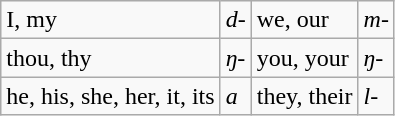<table class=wikitable>
<tr>
<td>I, my</td>
<td><em>d-</em></td>
<td>we, our</td>
<td><em>m-</em></td>
</tr>
<tr>
<td>thou, thy</td>
<td><em>ŋ-</em></td>
<td>you, your</td>
<td><em>ŋ-</em></td>
</tr>
<tr>
<td>he, his, she, her, it, its</td>
<td><em>a</em></td>
<td>they, their</td>
<td><em>l-</em></td>
</tr>
</table>
